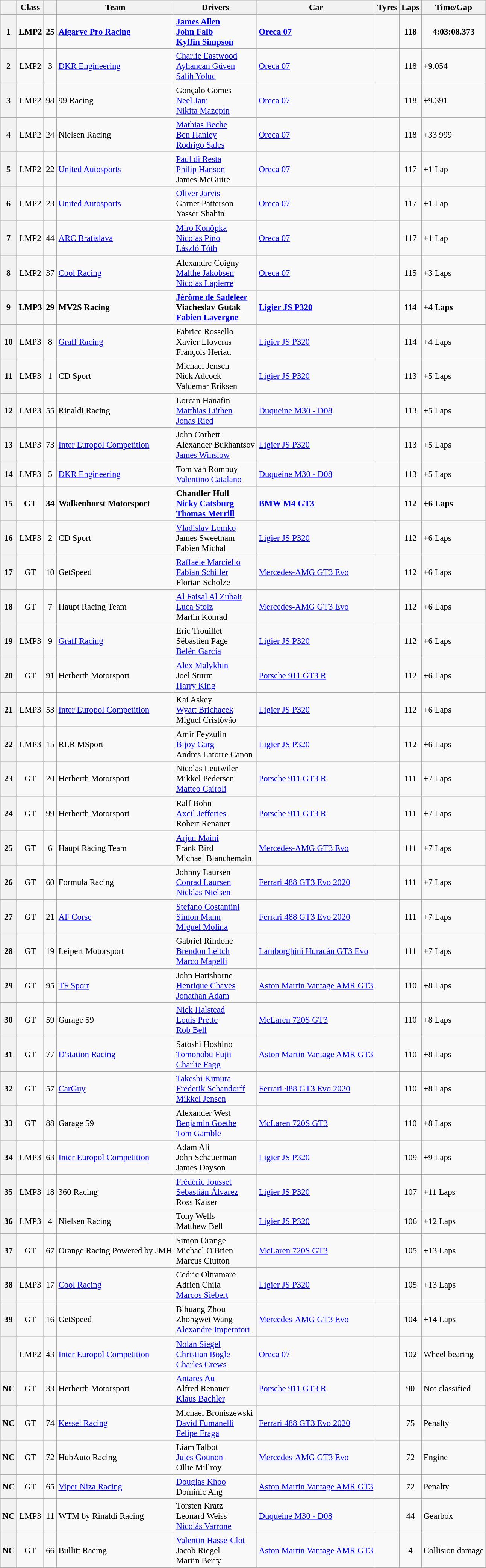<table class="wikitable" style="font-size:95%;">
<tr>
<th></th>
<th>Class</th>
<th></th>
<th>Team</th>
<th>Drivers</th>
<th>Car</th>
<th>Tyres</th>
<th>Laps</th>
<th>Time/Gap</th>
</tr>
<tr style="font-weight: bold;">
<th>1</th>
<td align="center">LMP2</td>
<td align="center">25</td>
<td> <a href='#'>Algarve Pro Racing</a></td>
<td> <a href='#'>James Allen</a><br> <a href='#'>John Falb</a><br> <a href='#'>Kyffin Simpson</a></td>
<td><a href='#'>Oreca 07</a></td>
<td align="center"></td>
<td align="center">118</td>
<td align="center">4:03:08.373</td>
</tr>
<tr>
<th>2</th>
<td align="center">LMP2</td>
<td align="center">3</td>
<td> <a href='#'>DKR Engineering</a></td>
<td> <a href='#'>Charlie Eastwood</a><br> <a href='#'>Ayhancan Güven</a><br> <a href='#'>Salih Yoluc</a></td>
<td><a href='#'>Oreca 07</a></td>
<td align="center"></td>
<td align="center">118</td>
<td>+9.054</td>
</tr>
<tr>
<th>3</th>
<td align="center">LMP2</td>
<td align="center">98</td>
<td> 99 Racing</td>
<td> Gonçalo Gomes<br> <a href='#'>Neel Jani</a><br> <a href='#'>Nikita Mazepin</a></td>
<td><a href='#'>Oreca 07</a></td>
<td align="center"></td>
<td align="center">118</td>
<td>+9.391</td>
</tr>
<tr>
<th>4</th>
<td align="center">LMP2</td>
<td align="center">24</td>
<td> Nielsen Racing</td>
<td> <a href='#'>Mathias Beche</a><br> <a href='#'>Ben Hanley</a><br> <a href='#'>Rodrigo Sales</a></td>
<td><a href='#'>Oreca 07</a></td>
<td align="center"></td>
<td align="center">118</td>
<td>+33.999</td>
</tr>
<tr>
<th>5</th>
<td align="center">LMP2</td>
<td align="center">22</td>
<td> <a href='#'>United Autosports</a></td>
<td> <a href='#'>Paul di Resta</a><br> <a href='#'>Philip Hanson</a><br> James McGuire</td>
<td><a href='#'>Oreca 07</a></td>
<td align="center"></td>
<td align="center">117</td>
<td>+1 Lap</td>
</tr>
<tr>
<th>6</th>
<td align="center">LMP2</td>
<td align="center">23</td>
<td> <a href='#'>United Autosports</a></td>
<td> <a href='#'>Oliver Jarvis</a><br> Garnet Patterson<br> Yasser Shahin</td>
<td><a href='#'>Oreca 07</a></td>
<td align="center"></td>
<td align="center">117</td>
<td>+1 Lap</td>
</tr>
<tr>
<th>7</th>
<td align="center">LMP2</td>
<td align="center">44</td>
<td> <a href='#'>ARC Bratislava</a></td>
<td> <a href='#'>Miro Konôpka</a><br> <a href='#'>Nicolas Pino</a><br> <a href='#'>László Tóth</a></td>
<td><a href='#'>Oreca 07</a></td>
<td align="center"></td>
<td align="center">117</td>
<td>+1 Lap</td>
</tr>
<tr>
<th>8</th>
<td align="center">LMP2</td>
<td align="center">37</td>
<td> <a href='#'>Cool Racing</a></td>
<td> Alexandre Coigny<br> <a href='#'>Malthe Jakobsen</a><br> <a href='#'>Nicolas Lapierre</a></td>
<td><a href='#'>Oreca 07</a></td>
<td align="center"></td>
<td align="center">115</td>
<td>+3 Laps</td>
</tr>
<tr style="font-weight: bold;">
<th>9</th>
<td align="center">LMP3</td>
<td align="center">29</td>
<td> MV2S Racing</td>
<td> <a href='#'>Jérôme de Sadeleer</a><br> Viacheslav Gutak<br> <a href='#'>Fabien Lavergne</a></td>
<td><a href='#'>Ligier JS P320</a></td>
<td align="center"></td>
<td align="center">114</td>
<td>+4 Laps</td>
</tr>
<tr>
<th>10</th>
<td align="center">LMP3</td>
<td align="center">8</td>
<td> <a href='#'>Graff Racing</a></td>
<td> Fabrice Rossello<br> Xavier Lloveras<br> François Heriau</td>
<td><a href='#'>Ligier JS P320</a></td>
<td align="center"></td>
<td align="center">114</td>
<td>+4 Laps</td>
</tr>
<tr>
<th>11</th>
<td align="center">LMP3</td>
<td align="center">1</td>
<td> CD Sport</td>
<td> Michael Jensen<br> Nick Adcock<br> Valdemar Eriksen</td>
<td><a href='#'>Ligier JS P320</a></td>
<td align="center"></td>
<td align="center">113</td>
<td>+5 Laps</td>
</tr>
<tr>
<th>12</th>
<td align="center">LMP3</td>
<td align="center">55</td>
<td> Rinaldi Racing</td>
<td> Lorcan Hanafin<br> <a href='#'>Matthias Lüthen</a><br> <a href='#'>Jonas Ried</a></td>
<td><a href='#'>Duqueine M30 - D08</a></td>
<td align="center"></td>
<td align="center">113</td>
<td>+5 Laps</td>
</tr>
<tr>
<th>13</th>
<td align="center">LMP3</td>
<td align="center">73</td>
<td> <a href='#'>Inter Europol Competition</a></td>
<td> John Corbett<br> Alexander Bukhantsov<br> <a href='#'>James Winslow</a></td>
<td><a href='#'>Ligier JS P320</a></td>
<td align="center"></td>
<td align="center">113</td>
<td>+5 Laps</td>
</tr>
<tr>
<th>14</th>
<td align="center">LMP3</td>
<td align="center">5</td>
<td> <a href='#'>DKR Engineering</a></td>
<td> Tom van Rompuy<br> <a href='#'>Valentino Catalano</a></td>
<td><a href='#'>Duqueine M30 - D08</a></td>
<td align="center"></td>
<td align="center">113</td>
<td>+5 Laps</td>
</tr>
<tr style="font-weight: bold;">
<th>15</th>
<td align="center">GT</td>
<td align="center">34</td>
<td> Walkenhorst Motorsport</td>
<td> Chandler Hull<br> <a href='#'>Nicky Catsburg</a><br> <a href='#'>Thomas Merrill</a></td>
<td><a href='#'>BMW M4 GT3</a></td>
<td align="center"></td>
<td align="center">112</td>
<td>+6 Laps</td>
</tr>
<tr>
<th>16</th>
<td align="center">LMP3</td>
<td align="center">2</td>
<td> CD Sport</td>
<td> <a href='#'>Vladislav Lomko</a><br> James Sweetnam<br> Fabien Michal</td>
<td><a href='#'>Ligier JS P320</a></td>
<td align="center"></td>
<td align="center">112</td>
<td>+6 Laps</td>
</tr>
<tr>
<th>17</th>
<td align="center">GT</td>
<td align="center">10</td>
<td> GetSpeed</td>
<td> <a href='#'>Raffaele Marciello</a><br> <a href='#'>Fabian Schiller</a><br> Florian Scholze</td>
<td><a href='#'>Mercedes-AMG GT3 Evo</a></td>
<td align="center"></td>
<td align="center">112</td>
<td>+6 Laps</td>
</tr>
<tr>
<th>18</th>
<td align="center">GT</td>
<td align="center">7</td>
<td> Haupt Racing Team</td>
<td> <a href='#'>Al Faisal Al Zubair</a><br> <a href='#'>Luca Stolz</a><br> Martin Konrad</td>
<td><a href='#'>Mercedes-AMG GT3 Evo</a></td>
<td align="center"></td>
<td align="center">112</td>
<td>+6 Laps</td>
</tr>
<tr>
<th>19</th>
<td align="center">LMP3</td>
<td align="center">9</td>
<td> <a href='#'>Graff Racing</a></td>
<td> Eric Trouillet<br> Sébastien Page<br> <a href='#'>Belén García</a></td>
<td><a href='#'>Ligier JS P320</a></td>
<td align="center"></td>
<td align="center">112</td>
<td>+6 Laps</td>
</tr>
<tr>
<th>20</th>
<td align="center">GT</td>
<td align="center">91</td>
<td> Herberth Motorsport</td>
<td> <a href='#'>Alex Malykhin</a><br> Joel Sturm<br> <a href='#'>Harry King</a></td>
<td><a href='#'>Porsche 911 GT3 R</a></td>
<td align="center"></td>
<td align="center">112</td>
<td>+6 Laps</td>
</tr>
<tr>
<th>21</th>
<td align="center">LMP3</td>
<td align="center">53</td>
<td> <a href='#'>Inter Europol Competition</a></td>
<td> Kai Askey<br> <a href='#'>Wyatt Brichacek</a><br> Miguel Cristóvão</td>
<td><a href='#'>Ligier JS P320</a></td>
<td align="center"></td>
<td align="center">112</td>
<td>+6 Laps</td>
</tr>
<tr>
<th>22</th>
<td align="center">LMP3</td>
<td align="center">15</td>
<td> RLR MSport</td>
<td> Amir Feyzulin<br> <a href='#'>Bijoy Garg</a><br> Andres Latorre Canon</td>
<td><a href='#'>Ligier JS P320</a></td>
<td align="center"></td>
<td align="center">112</td>
<td>+6 Laps</td>
</tr>
<tr>
<th>23</th>
<td align="center">GT</td>
<td align="center">20</td>
<td> Herberth Motorsport</td>
<td> Nicolas Leutwiler<br> Mikkel Pedersen<br> <a href='#'>Matteo Cairoli</a></td>
<td><a href='#'>Porsche 911 GT3 R</a></td>
<td align="center"></td>
<td align="center">111</td>
<td>+7 Laps</td>
</tr>
<tr>
<th>24</th>
<td align="center">GT</td>
<td align="center">99</td>
<td> Herberth Motorsport</td>
<td> Ralf Bohn<br> <a href='#'>Axcil Jefferies</a><br> Robert Renauer</td>
<td><a href='#'>Porsche 911 GT3 R</a></td>
<td align="center"></td>
<td align="center">111</td>
<td>+7 Laps</td>
</tr>
<tr>
<th>25</th>
<td align="center">GT</td>
<td align="center">6</td>
<td> Haupt Racing Team</td>
<td> <a href='#'>Arjun Maini</a><br> Frank Bird<br> Michael Blanchemain</td>
<td><a href='#'>Mercedes-AMG GT3 Evo</a></td>
<td align="center"></td>
<td align="center">111</td>
<td>+7 Laps</td>
</tr>
<tr>
<th>26</th>
<td align="center">GT</td>
<td align="center">60</td>
<td> Formula Racing</td>
<td> Johnny Laursen<br> <a href='#'>Conrad Laursen</a><br> <a href='#'>Nicklas Nielsen</a></td>
<td><a href='#'>Ferrari 488 GT3 Evo 2020</a></td>
<td align="center"></td>
<td align="center">111</td>
<td>+7 Laps</td>
</tr>
<tr>
<th>27</th>
<td align="center">GT</td>
<td align="center">21</td>
<td> <a href='#'>AF Corse</a></td>
<td> <a href='#'>Stefano Costantini</a><br> <a href='#'>Simon Mann</a><br> <a href='#'>Miguel Molina</a></td>
<td><a href='#'>Ferrari 488 GT3 Evo 2020</a></td>
<td align="center"></td>
<td align="center">111</td>
<td>+7 Laps</td>
</tr>
<tr>
<th>28</th>
<td align="center">GT</td>
<td align="center">19</td>
<td> Leipert Motorsport</td>
<td> Gabriel Rindone<br> <a href='#'>Brendon Leitch</a><br> <a href='#'>Marco Mapelli</a></td>
<td><a href='#'>Lamborghini Huracán GT3 Evo</a></td>
<td align="center"></td>
<td align="center">111</td>
<td>+7 Laps</td>
</tr>
<tr>
<th>29</th>
<td align="center">GT</td>
<td align="center">95</td>
<td> <a href='#'>TF Sport</a></td>
<td> John Hartshorne<br> <a href='#'>Henrique Chaves</a><br> <a href='#'>Jonathan Adam</a></td>
<td><a href='#'>Aston Martin Vantage AMR GT3</a></td>
<td align="center"></td>
<td align="center">110</td>
<td>+8 Laps</td>
</tr>
<tr>
<th>30</th>
<td align="center">GT</td>
<td align="center">59</td>
<td> Garage 59</td>
<td> <a href='#'>Nick Halstead</a><br> <a href='#'>Louis Prette</a><br> <a href='#'>Rob Bell</a></td>
<td><a href='#'>McLaren 720S GT3</a></td>
<td align="center"></td>
<td align="center">110</td>
<td>+8 Laps</td>
</tr>
<tr>
<th>31</th>
<td align="center">GT</td>
<td align="center">77</td>
<td> <a href='#'>D'station Racing</a></td>
<td> Satoshi Hoshino<br> <a href='#'>Tomonobu Fujii</a><br> <a href='#'>Charlie Fagg</a></td>
<td><a href='#'>Aston Martin Vantage AMR GT3</a></td>
<td align="center"></td>
<td align="center">110</td>
<td>+8 Laps</td>
</tr>
<tr>
<th>32</th>
<td align="center">GT</td>
<td align="center">57</td>
<td> <a href='#'>CarGuy</a></td>
<td> <a href='#'>Takeshi Kimura</a><br> <a href='#'>Frederik Schandorff</a><br> <a href='#'>Mikkel Jensen</a></td>
<td><a href='#'>Ferrari 488 GT3 Evo 2020</a></td>
<td align="center"></td>
<td align="center">110</td>
<td>+8 Laps</td>
</tr>
<tr>
<th>33</th>
<td align="center">GT</td>
<td align="center">88</td>
<td> Garage 59</td>
<td> Alexander West<br> <a href='#'>Benjamin Goethe</a><br> <a href='#'>Tom Gamble</a></td>
<td><a href='#'>McLaren 720S GT3</a></td>
<td align="center"></td>
<td align="center">110</td>
<td>+8 Laps</td>
</tr>
<tr>
<th>34</th>
<td align="center">LMP3</td>
<td align="center">63</td>
<td> <a href='#'>Inter Europol Competition</a></td>
<td> Adam Ali<br> John Schauerman<br> James Dayson</td>
<td><a href='#'>Ligier JS P320</a></td>
<td align="center"></td>
<td align="center">109</td>
<td>+9 Laps</td>
</tr>
<tr>
<th>35</th>
<td align="center">LMP3</td>
<td align="center">18</td>
<td> 360 Racing</td>
<td> <a href='#'>Frédéric Jousset</a><br> <a href='#'>Sebastián Álvarez</a><br> Ross Kaiser</td>
<td><a href='#'>Ligier JS P320</a></td>
<td align="center"></td>
<td align="center">107</td>
<td>+11 Laps</td>
</tr>
<tr>
<th>36</th>
<td align="center">LMP3</td>
<td align="center">4</td>
<td> Nielsen Racing</td>
<td> Tony Wells<br> Matthew Bell</td>
<td><a href='#'>Ligier JS P320</a></td>
<td align="center"></td>
<td align="center">106</td>
<td>+12 Laps</td>
</tr>
<tr>
<th>37</th>
<td align="center">GT</td>
<td align="center">67</td>
<td> Orange Racing Powered by JMH</td>
<td> Simon Orange<br> Michael O'Brien<br> Marcus Clutton</td>
<td><a href='#'>McLaren 720S GT3</a></td>
<td align="center"></td>
<td align="center">105</td>
<td>+13 Laps</td>
</tr>
<tr>
<th>38</th>
<td align="center">LMP3</td>
<td align="center">17</td>
<td> <a href='#'>Cool Racing</a></td>
<td> Cedric Oltramare<br> Adrien Chila<br> <a href='#'>Marcos Siebert</a></td>
<td><a href='#'>Ligier JS P320</a></td>
<td align="center"></td>
<td align="center">105</td>
<td>+13 Laps</td>
</tr>
<tr>
<th>39</th>
<td align="center">GT</td>
<td align="center">16</td>
<td> GetSpeed</td>
<td> Bihuang Zhou<br> Zhongwei Wang<br> <a href='#'>Alexandre Imperatori</a></td>
<td><a href='#'>Mercedes-AMG GT3 Evo</a></td>
<td align="center"></td>
<td align="center">104</td>
<td>+14 Laps</td>
</tr>
<tr>
<th></th>
<td align="center">LMP2</td>
<td align="center">43</td>
<td> <a href='#'>Inter Europol Competition</a></td>
<td> <a href='#'>Nolan Siegel</a><br> <a href='#'>Christian Bogle</a><br> <a href='#'>Charles Crews</a></td>
<td><a href='#'>Oreca 07</a></td>
<td align="center"></td>
<td align="center">102</td>
<td>Wheel bearing</td>
</tr>
<tr>
<th>NC</th>
<td align="center">GT</td>
<td align="center">33</td>
<td> Herberth Motorsport</td>
<td> <a href='#'>Antares Au</a><br> Alfred Renauer<br> <a href='#'>Klaus Bachler</a></td>
<td><a href='#'>Porsche 911 GT3 R</a></td>
<td align="center"></td>
<td align="center">90</td>
<td>Not classified</td>
</tr>
<tr>
<th>NC</th>
<td align="center">GT</td>
<td align="center">74</td>
<td> <a href='#'>Kessel Racing</a></td>
<td> Michael Broniszewski<br> <a href='#'>David Fumanelli</a><br> <a href='#'>Felipe Fraga</a></td>
<td><a href='#'>Ferrari 488 GT3 Evo 2020</a></td>
<td align="center"></td>
<td align="center">75</td>
<td>Penalty</td>
</tr>
<tr>
<th>NC</th>
<td align="center">GT</td>
<td align="center">72</td>
<td> HubAuto Racing</td>
<td> Liam Talbot<br> <a href='#'>Jules Gounon</a><br> Ollie Millroy</td>
<td><a href='#'>Mercedes-AMG GT3 Evo</a></td>
<td align="center"></td>
<td align="center">72</td>
<td>Engine</td>
</tr>
<tr>
<th>NC</th>
<td align="center">GT</td>
<td align="center">65</td>
<td> <a href='#'>Viper Niza Racing</a></td>
<td> <a href='#'>Douglas Khoo</a><br> Dominic Ang</td>
<td><a href='#'>Aston Martin Vantage AMR GT3</a></td>
<td align="center"></td>
<td align="center">72</td>
<td>Penalty</td>
</tr>
<tr>
<th>NC</th>
<td align="center">LMP3</td>
<td align="center">11</td>
<td> WTM by Rinaldi Racing</td>
<td> Torsten Kratz<br> Leonard Weiss<br> <a href='#'>Nicolás Varrone</a></td>
<td><a href='#'>Duqueine M30 - D08</a></td>
<td align="center"></td>
<td align="center">44</td>
<td>Gearbox</td>
</tr>
<tr>
<th>NC</th>
<td align="center">GT</td>
<td align="center">66</td>
<td> Bullitt Racing</td>
<td> <a href='#'>Valentin Hasse-Clot</a><br> Jacob Riegel<br> Martin Berry</td>
<td><a href='#'>Aston Martin Vantage AMR GT3</a></td>
<td align="center"></td>
<td align="center">4</td>
<td>Collision damage</td>
</tr>
</table>
